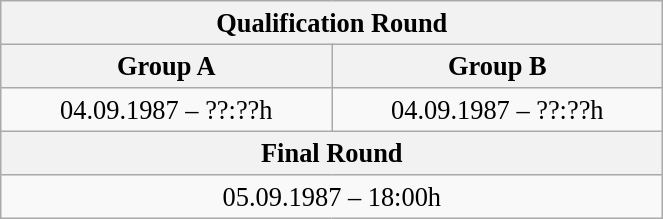<table class="wikitable" style=" text-align:center; font-size:110%;" width="35%">
<tr>
<th colspan="2">Qualification Round</th>
</tr>
<tr>
<th>Group A</th>
<th>Group B</th>
</tr>
<tr>
<td>04.09.1987 – ??:??h</td>
<td>04.09.1987 – ??:??h</td>
</tr>
<tr>
<th colspan="2">Final Round</th>
</tr>
<tr>
<td colspan="2">05.09.1987 – 18:00h</td>
</tr>
</table>
